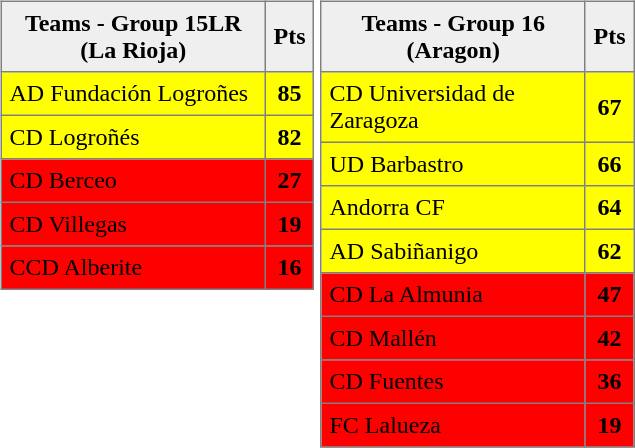<table>
<tr style="vertical-align: top;">
<td><br><table style=border-collapse:collapse border=1 cellspacing=0 cellpadding=5>
<tr align=center bgcolor=#efefef>
<th width=165>Teams - Group 15LR<br>(La Rioja)</th>
<th width=20>Pts</th>
</tr>
<tr align=center style="background:#FFFF00;">
<td style="text-align:left;">AD Fundación Logroñes</td>
<td><strong>85</strong></td>
</tr>
<tr align=center style="background:#FFFF00;">
<td style="text-align:left;">CD Logroñés</td>
<td><strong>82</strong></td>
</tr>
<tr align=center style="background:#FF0000;">
<td style="text-align:left;">CD Berceo</td>
<td><strong>27</strong></td>
</tr>
<tr align=center style="background:#FF0000;">
<td style="text-align:left;">CD Villegas</td>
<td><strong>19</strong></td>
</tr>
<tr align=center style="background:#FF0000;">
<td style="text-align:left;">CCD Alberite</td>
<td><strong>16</strong></td>
</tr>
</table>
</td>
<td><br><table style=border-collapse:collapse border=1 cellspacing=0 cellpadding=5>
<tr align=center bgcolor=#efefef>
<th width=165>Teams - Group 16<br>(Aragon)</th>
<th width=20>Pts</th>
</tr>
<tr align=center style="background:#FFFF00;">
<td style="text-align:left;">CD Universidad de Zaragoza</td>
<td><strong>67</strong></td>
</tr>
<tr align=center style="background:#FFFF00;">
<td style="text-align:left;">UD Barbastro</td>
<td><strong>66</strong></td>
</tr>
<tr align=center style="background:#FFFF00;">
<td style="text-align:left;">Andorra CF</td>
<td><strong>64</strong></td>
</tr>
<tr align=center style="background:#FFFF00;">
<td style="text-align:left;">AD Sabiñanigo</td>
<td><strong>62</strong></td>
</tr>
<tr align=center style="background:#FF0000;">
<td style="text-align:left;">CD La Almunia</td>
<td><strong>47</strong></td>
</tr>
<tr align=center style="background:#FF0000;">
<td style="text-align:left;">CD Mallén</td>
<td><strong>42</strong></td>
</tr>
<tr align=center style="background:#FF0000;">
<td style="text-align:left;">CD Fuentes</td>
<td><strong>36</strong></td>
</tr>
<tr align=center style="background:#FF0000;">
<td style="text-align:left;">FC Lalueza</td>
<td><strong>19</strong></td>
</tr>
</table>
</td>
</tr>
</table>
